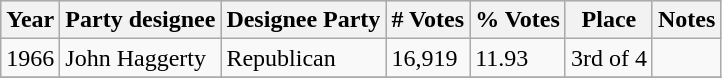<table class=wikitable>
<tr bgcolor=lightgrey>
<th>Year</th>
<th>Party designee</th>
<th>Designee Party</th>
<th># Votes</th>
<th>% Votes</th>
<th>Place</th>
<th>Notes</th>
</tr>
<tr>
<td>1966</td>
<td>John Haggerty</td>
<td>Republican</td>
<td>16,919</td>
<td>11.93</td>
<td>3rd of 4</td>
<td></td>
</tr>
<tr>
</tr>
</table>
